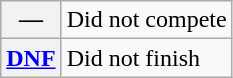<table class="wikitable">
<tr>
<th scope="row">—</th>
<td>Did not compete</td>
</tr>
<tr>
<th scope="row"><a href='#'>DNF</a></th>
<td>Did not finish</td>
</tr>
</table>
